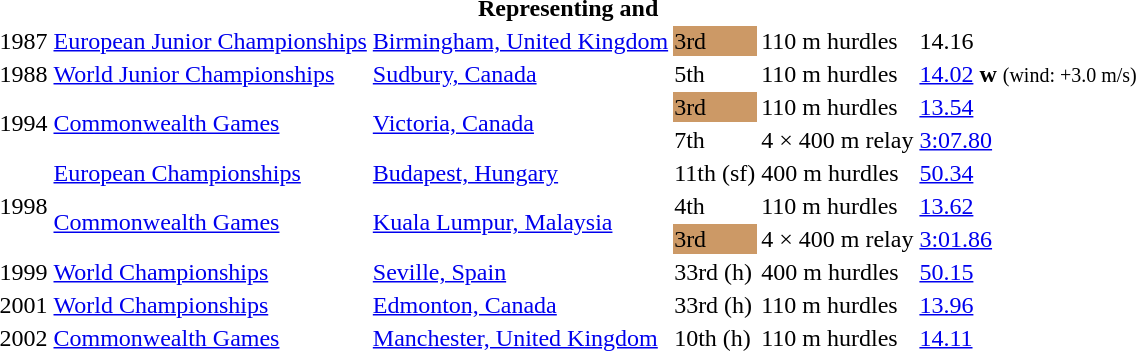<table>
<tr>
<th colspan="6">Representing  and </th>
</tr>
<tr>
<td>1987</td>
<td><a href='#'>European Junior Championships</a></td>
<td><a href='#'>Birmingham, United Kingdom</a></td>
<td bgcolor=cc9966>3rd</td>
<td>110 m hurdles</td>
<td>14.16</td>
</tr>
<tr>
<td>1988</td>
<td><a href='#'>World Junior Championships</a></td>
<td><a href='#'>Sudbury, Canada</a></td>
<td>5th</td>
<td>110 m hurdles</td>
<td><a href='#'>14.02</a> <strong>w</strong> <small>(wind: +3.0 m/s)</small></td>
</tr>
<tr>
<td rowspan=2>1994</td>
<td rowspan=2><a href='#'>Commonwealth Games</a></td>
<td rowspan=2><a href='#'>Victoria, Canada</a></td>
<td bgcolor=cc9966>3rd</td>
<td>110 m hurdles</td>
<td><a href='#'>13.54</a></td>
</tr>
<tr>
<td>7th</td>
<td>4 × 400 m relay</td>
<td><a href='#'>3:07.80</a></td>
</tr>
<tr>
<td rowspan=3>1998</td>
<td><a href='#'>European Championships</a></td>
<td><a href='#'>Budapest, Hungary</a></td>
<td>11th (sf)</td>
<td>400 m hurdles</td>
<td><a href='#'>50.34</a></td>
</tr>
<tr>
<td rowspan=2><a href='#'>Commonwealth Games</a></td>
<td rowspan=2><a href='#'>Kuala Lumpur, Malaysia</a></td>
<td>4th</td>
<td>110 m hurdles</td>
<td><a href='#'>13.62</a></td>
</tr>
<tr>
<td bgcolor=cc9966>3rd</td>
<td>4 × 400 m relay</td>
<td><a href='#'>3:01.86</a></td>
</tr>
<tr>
<td>1999</td>
<td><a href='#'>World Championships</a></td>
<td><a href='#'>Seville, Spain</a></td>
<td>33rd (h)</td>
<td>400 m hurdles</td>
<td><a href='#'>50.15</a></td>
</tr>
<tr>
<td>2001</td>
<td><a href='#'>World Championships</a></td>
<td><a href='#'>Edmonton, Canada</a></td>
<td>33rd (h)</td>
<td>110 m hurdles</td>
<td><a href='#'>13.96</a></td>
</tr>
<tr>
<td>2002</td>
<td><a href='#'>Commonwealth Games</a></td>
<td><a href='#'>Manchester, United Kingdom</a></td>
<td>10th (h)</td>
<td>110 m hurdles</td>
<td><a href='#'>14.11</a></td>
</tr>
</table>
